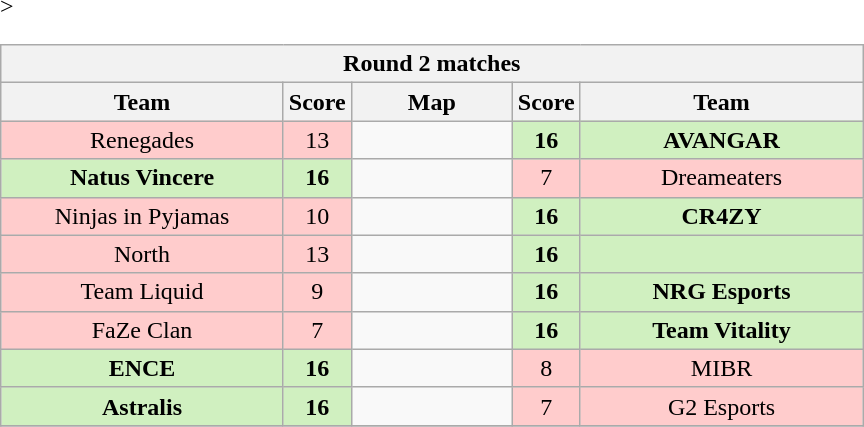<table class="wikitable" style="text-align: center;">
<tr>
<th colspan=5>Round 2 matches</th>
</tr>
<tr <noinclude>>
<th width="181px">Team</th>
<th width="20px">Score</th>
<th width="100px">Map</th>
<th width="20px">Score</th>
<th width="181px">Team</noinclude></th>
</tr>
<tr>
<td style="background: #FFCCCC;">Renegades</td>
<td style="background: #FFCCCC;">13</td>
<td></td>
<td style="background: #D0F0C0;"><strong>16</strong></td>
<td style="background: #D0F0C0;"><strong>AVANGAR</strong></td>
</tr>
<tr>
<td style="background: #D0F0C0;"><strong>Natus Vincere</strong></td>
<td style="background: #D0F0C0;"><strong>16</strong></td>
<td></td>
<td style="background: #FFCCCC;">7</td>
<td style="background: #FFCCCC;">Dreameaters</td>
</tr>
<tr>
<td style="background: #FFCCCC;">Ninjas in Pyjamas</td>
<td style="background: #FFCCCC;">10</td>
<td></td>
<td style="background: #D0F0C0;"><strong>16</strong></td>
<td style="background: #D0F0C0;"><strong>CR4ZY</strong></td>
</tr>
<tr>
<td style="background: #FFCCCC;">North</td>
<td style="background: #FFCCCC;">13</td>
<td></td>
<td style="background: #D0F0C0;"><strong>16</strong></td>
<td style="background: #D0F0C0;"><strong></strong></td>
</tr>
<tr>
<td style="background: #FFCCCC;">Team Liquid</td>
<td style="background: #FFCCCC;">9</td>
<td></td>
<td style="background: #D0F0C0;"><strong>16</strong></td>
<td style="background: #D0F0C0;"><strong>NRG Esports</strong></td>
</tr>
<tr>
<td style="background: #FFCCCC;">FaZe Clan</td>
<td style="background: #FFCCCC;">7</td>
<td></td>
<td style="background: #D0F0C0;"><strong>16</strong></td>
<td style="background: #D0F0C0;"><strong>Team Vitality</strong></td>
</tr>
<tr>
<td style="background: #D0F0C0;"><strong>ENCE</strong></td>
<td style="background: #D0F0C0;"><strong>16</strong></td>
<td></td>
<td style="background: #FFCCCC;">8</td>
<td style="background: #FFCCCC;">MIBR</td>
</tr>
<tr>
<td style="background: #D0F0C0;"><strong>Astralis</strong></td>
<td style="background: #D0F0C0;"><strong>16</strong></td>
<td></td>
<td style="background: #FFCCCC;">7</td>
<td style="background: #FFCCCC;">G2 Esports</td>
</tr>
<tr>
</tr>
</table>
